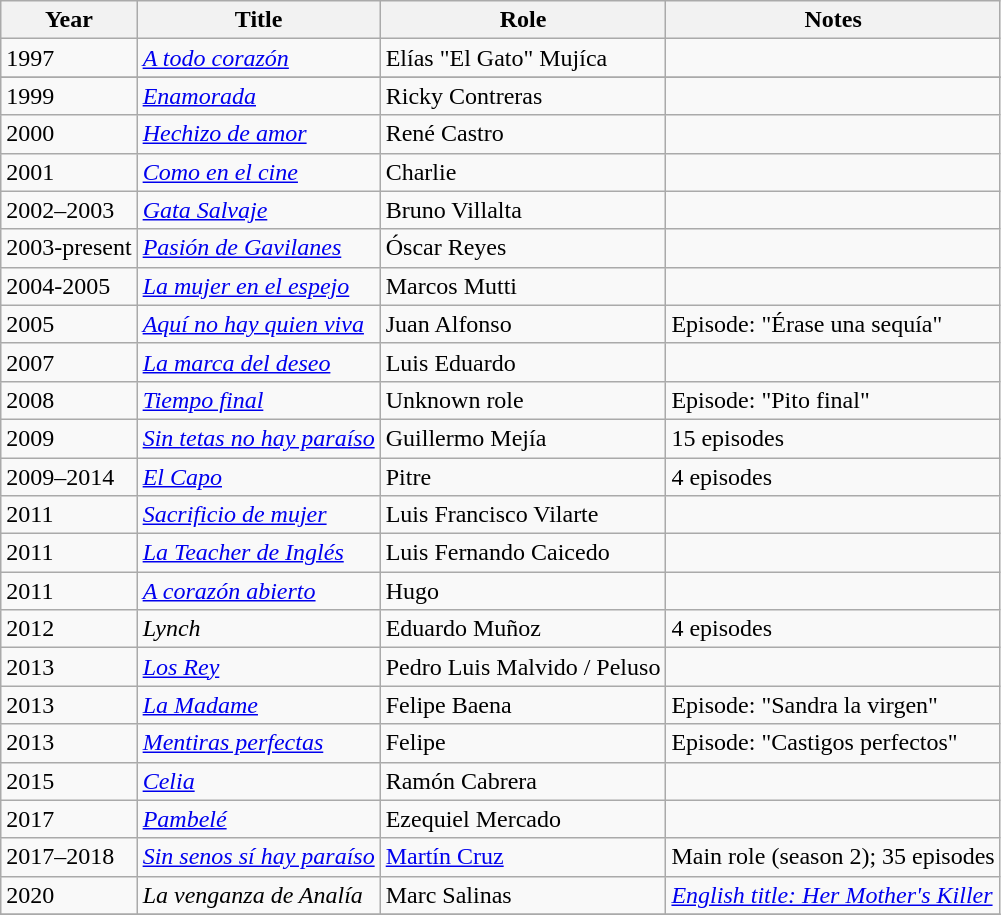<table class="wikitable sortable">
<tr>
<th>Year</th>
<th>Title</th>
<th>Role</th>
<th class="unsortable">Notes</th>
</tr>
<tr>
<td>1997</td>
<td><em><a href='#'>A todo corazón</a></em></td>
<td>Elías "El Gato" Mujíca</td>
<td></td>
</tr>
<tr>
</tr>
<tr>
<td>1999</td>
<td><em><a href='#'>Enamorada</a></em></td>
<td>Ricky Contreras</td>
<td></td>
</tr>
<tr>
<td>2000</td>
<td><em><a href='#'>Hechizo de amor</a></em></td>
<td>René Castro</td>
<td></td>
</tr>
<tr>
<td>2001</td>
<td><em><a href='#'>Como en el cine</a></em></td>
<td>Charlie</td>
<td></td>
</tr>
<tr>
<td>2002–2003</td>
<td><em><a href='#'>Gata Salvaje</a></em></td>
<td>Bruno Villalta</td>
<td></td>
</tr>
<tr>
<td>2003-present</td>
<td><em><a href='#'>Pasión de Gavilanes</a></em></td>
<td>Óscar Reyes</td>
<td></td>
</tr>
<tr>
<td>2004-2005</td>
<td><em><a href='#'>La mujer en el espejo</a></em></td>
<td>Marcos Mutti</td>
<td></td>
</tr>
<tr>
<td>2005</td>
<td><em><a href='#'>Aquí no hay quien viva</a></em></td>
<td>Juan Alfonso</td>
<td>Episode: "Érase una sequía"</td>
</tr>
<tr>
<td>2007</td>
<td><em><a href='#'>La marca del deseo</a></em></td>
<td>Luis Eduardo</td>
<td></td>
</tr>
<tr>
<td>2008</td>
<td><em><a href='#'>Tiempo final</a></em></td>
<td>Unknown role</td>
<td>Episode: "Pito final"</td>
</tr>
<tr>
<td>2009</td>
<td><em><a href='#'>Sin tetas no hay paraíso</a></em></td>
<td>Guillermo Mejía</td>
<td>15 episodes</td>
</tr>
<tr>
<td>2009–2014</td>
<td><em><a href='#'>El Capo</a></em></td>
<td>Pitre</td>
<td>4 episodes</td>
</tr>
<tr>
<td>2011</td>
<td><em><a href='#'>Sacrificio de mujer</a></em></td>
<td>Luis Francisco Vilarte</td>
<td></td>
</tr>
<tr>
<td>2011</td>
<td><em><a href='#'>La Teacher de Inglés</a></em></td>
<td>Luis Fernando Caicedo</td>
<td></td>
</tr>
<tr>
<td>2011</td>
<td><em><a href='#'>A corazón abierto</a></em></td>
<td>Hugo</td>
<td></td>
</tr>
<tr>
<td>2012</td>
<td><em>Lynch</em></td>
<td>Eduardo Muñoz</td>
<td>4 episodes</td>
</tr>
<tr>
<td>2013</td>
<td><em><a href='#'>Los Rey</a></em></td>
<td>Pedro Luis Malvido / Peluso</td>
<td></td>
</tr>
<tr>
<td>2013</td>
<td><em><a href='#'>La Madame</a></em></td>
<td>Felipe Baena</td>
<td>Episode: "Sandra la virgen"</td>
</tr>
<tr>
<td>2013</td>
<td><em><a href='#'>Mentiras perfectas</a></em></td>
<td>Felipe</td>
<td>Episode: "Castigos perfectos"</td>
</tr>
<tr>
<td>2015</td>
<td><em><a href='#'>Celia</a></em></td>
<td>Ramón Cabrera</td>
<td></td>
</tr>
<tr>
<td>2017</td>
<td><em><a href='#'>Pambelé</a></em></td>
<td>Ezequiel Mercado</td>
<td></td>
</tr>
<tr>
<td>2017–2018</td>
<td><em><a href='#'>Sin senos sí hay paraíso</a></em></td>
<td><a href='#'>Martín Cruz</a></td>
<td>Main role (season 2); 35 episodes</td>
</tr>
<tr>
<td>2020</td>
<td><em>La venganza de Analía</em></td>
<td>Marc Salinas</td>
<td><em><a href='#'>English title: Her Mother's Killer</a></em></td>
</tr>
<tr>
</tr>
</table>
